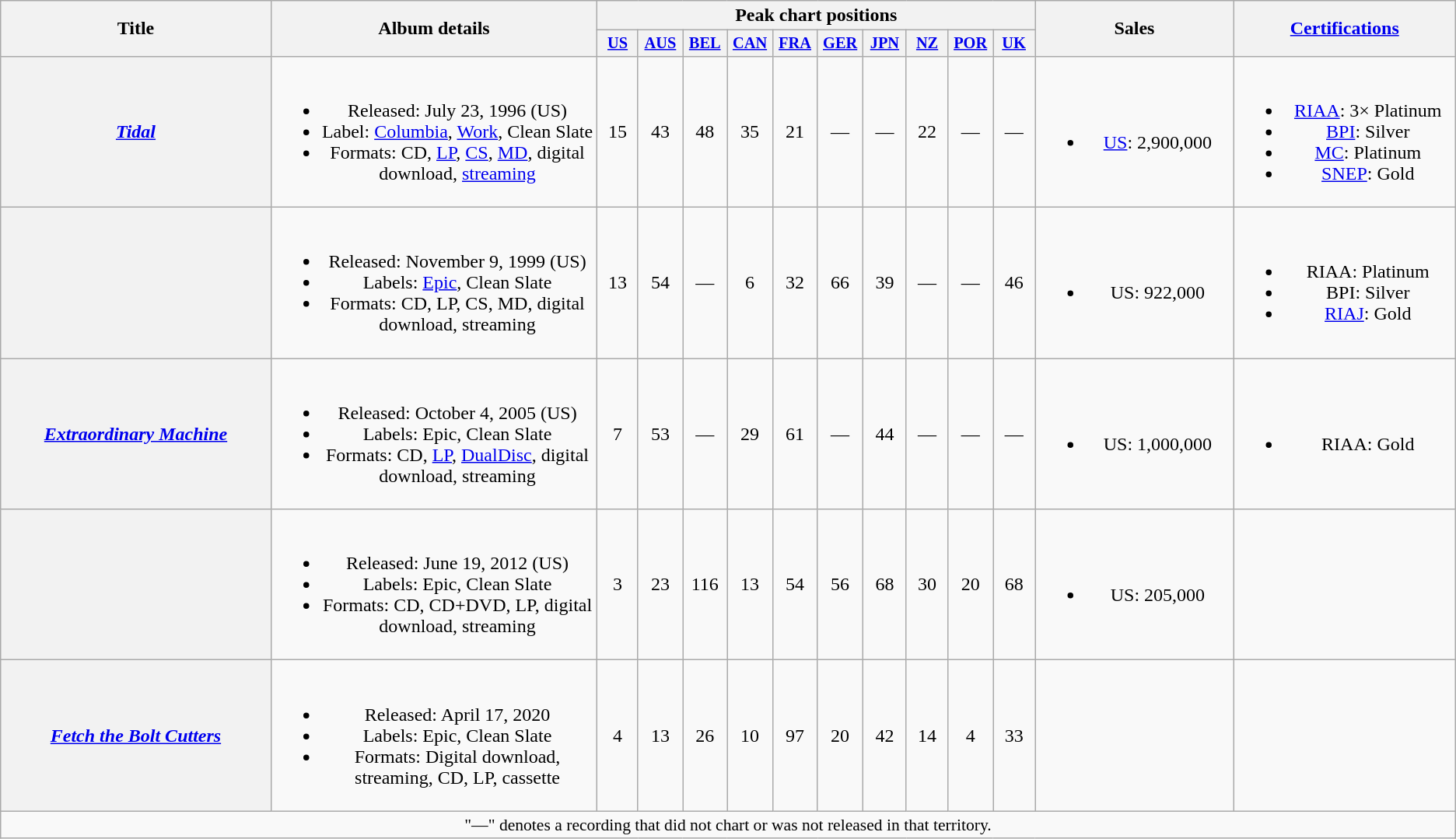<table class="wikitable plainrowheaders" style="text-align:center;">
<tr>
<th scope="col" rowspan="2" style="width:18em;">Title</th>
<th scope="col" rowspan="2" style="width:22em;">Album details</th>
<th scope="col" colspan="10">Peak chart positions</th>
<th scope="col" rowspan="2" style="width:12em;">Sales</th>
<th scope="col" rowspan="2" style="width:14em;"><a href='#'>Certifications</a></th>
</tr>
<tr>
<th scope="col" style="width:2.5em;font-size:85%;"><a href='#'>US</a><br></th>
<th scope="col" style="width:2.5em;font-size:85%;"><a href='#'>AUS</a><br></th>
<th scope="col" style="width:2.5em;font-size:85%;"><a href='#'>BEL</a><br></th>
<th scope="col" style="width:2.5em;font-size:85%;"><a href='#'>CAN</a><br></th>
<th scope="col" style="width:2.5em;font-size:85%;"><a href='#'>FRA</a><br></th>
<th scope="col" style="width:2.5em;font-size:85%;"><a href='#'>GER</a><br></th>
<th scope="col" style="width:2.5em;font-size:85%;"><a href='#'>JPN</a><br></th>
<th scope="col" style="width:2.5em;font-size:85%;"><a href='#'>NZ</a><br></th>
<th scope="col" style="width:2.5em;font-size:85%;"><a href='#'>POR</a><br></th>
<th scope="col" style="width:2.5em;font-size:85%;"><a href='#'>UK</a><br></th>
</tr>
<tr>
<th scope="row"><em><a href='#'>Tidal</a></em></th>
<td><br><ul><li>Released: July 23, 1996 <span>(US)</span></li><li>Label: <a href='#'>Columbia</a>, <a href='#'>Work</a>, Clean Slate</li><li>Formats: CD, <a href='#'>LP</a>, <a href='#'>CS</a>, <a href='#'>MD</a>, digital download, <a href='#'>streaming</a></li></ul></td>
<td>15</td>
<td>43</td>
<td>48</td>
<td>35</td>
<td>21</td>
<td>—</td>
<td>—</td>
<td>22</td>
<td>—</td>
<td>—</td>
<td><br><ul><li><a href='#'>US</a>: 2,900,000</li></ul></td>
<td><br><ul><li><a href='#'>RIAA</a>: 3× Platinum</li><li><a href='#'>BPI</a>: Silver</li><li><a href='#'>MC</a>: Platinum</li><li><a href='#'>SNEP</a>: Gold</li></ul></td>
</tr>
<tr>
<th scope="row"><em><a href='#'></a></em></th>
<td><br><ul><li>Released: November 9, 1999 <span>(US)</span></li><li>Labels: <a href='#'>Epic</a>, Clean Slate</li><li>Formats: CD, LP, CS, MD, digital download, streaming</li></ul></td>
<td>13</td>
<td>54</td>
<td>—</td>
<td>6</td>
<td>32</td>
<td>66</td>
<td>39</td>
<td>—</td>
<td>—</td>
<td>46</td>
<td><br><ul><li>US: 922,000</li></ul></td>
<td><br><ul><li>RIAA: Platinum</li><li>BPI: Silver</li><li><a href='#'>RIAJ</a>: Gold</li></ul></td>
</tr>
<tr>
<th scope="row"><em><a href='#'>Extraordinary Machine</a></em></th>
<td><br><ul><li>Released: October 4, 2005 <span>(US)</span></li><li>Labels: Epic, Clean Slate</li><li>Formats: CD, <a href='#'>LP</a>, <a href='#'>DualDisc</a>, digital download, streaming</li></ul></td>
<td>7</td>
<td>53</td>
<td>—</td>
<td>29</td>
<td>61</td>
<td>—</td>
<td>44</td>
<td>—</td>
<td>—</td>
<td>—</td>
<td><br><ul><li>US: 1,000,000</li></ul></td>
<td><br><ul><li>RIAA: Gold</li></ul></td>
</tr>
<tr>
<th scope="row"><em><a href='#'></a></em></th>
<td><br><ul><li>Released: June 19, 2012 <span>(US)</span></li><li>Labels: Epic, Clean Slate</li><li>Formats: CD, CD+DVD, LP, digital download, streaming</li></ul></td>
<td>3</td>
<td>23</td>
<td>116</td>
<td>13</td>
<td>54</td>
<td>56</td>
<td>68</td>
<td>30</td>
<td>20</td>
<td>68</td>
<td><br><ul><li>US: 205,000</li></ul></td>
<td></td>
</tr>
<tr>
<th scope="row"><em><a href='#'>Fetch the Bolt Cutters</a></em></th>
<td><br><ul><li>Released: April 17, 2020</li><li>Labels: Epic, Clean Slate</li><li>Formats: Digital download, streaming, CD, LP, cassette</li></ul></td>
<td>4</td>
<td>13</td>
<td>26</td>
<td>10</td>
<td>97</td>
<td>20</td>
<td>42</td>
<td>14</td>
<td>4</td>
<td>33</td>
<td></td>
<td></td>
</tr>
<tr>
<td colspan="15" style="font-size:90%">"—" denotes a recording that did not chart or was not released in that territory.</td>
</tr>
</table>
